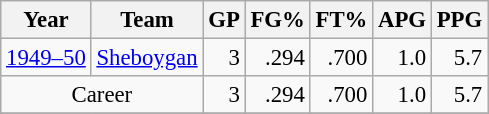<table class="wikitable sortable" style="font-size:95%; text-align:right;">
<tr>
<th>Year</th>
<th>Team</th>
<th>GP</th>
<th>FG%</th>
<th>FT%</th>
<th>APG</th>
<th>PPG</th>
</tr>
<tr>
<td style="text-align:left;"><a href='#'>1949–50</a></td>
<td style="text-align:left;"><a href='#'>Sheboygan</a></td>
<td>3</td>
<td>.294</td>
<td>.700</td>
<td>1.0</td>
<td>5.7</td>
</tr>
<tr>
<td style="text-align:center;" colspan="2">Career</td>
<td>3</td>
<td>.294</td>
<td>.700</td>
<td>1.0</td>
<td>5.7</td>
</tr>
<tr>
</tr>
</table>
